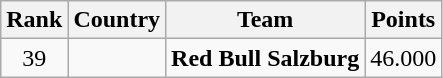<table class="wikitable" style="text-align:center">
<tr>
<th>Rank</th>
<th>Country</th>
<th>Team</th>
<th>Points</th>
</tr>
<tr>
<td>39</td>
<td></td>
<td><strong>Red Bull Salzburg</strong></td>
<td>46.000</td>
</tr>
</table>
